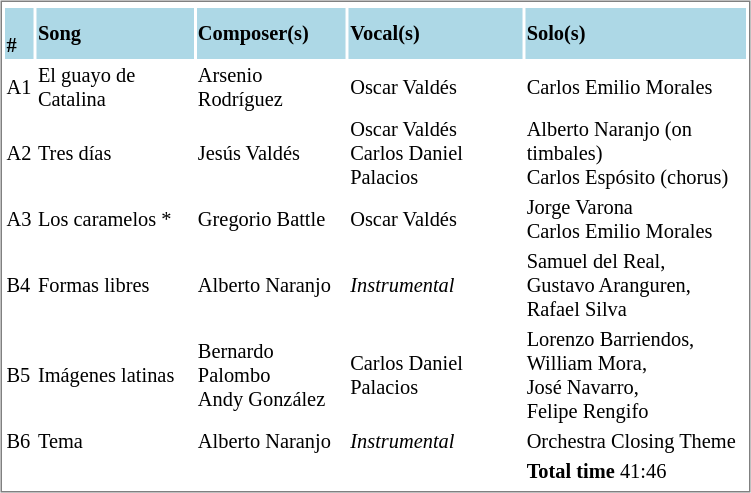<table cellpadding="15">
<tr align="left" style="vertical-align: top">
<td><br><table cellpadding="1" width="500px" style="font-size: 85%; border: 1px solid gray;">
<tr align="center" style="font-size: larger;">
</tr>
<tr style="background:lightblue;">
<td>  <strong>#</strong> </td>
<td><strong>Song</strong></td>
<td><strong>Composer(s)</strong></td>
<td><strong>Vocal(s)</strong></td>
<td><strong>Solo(s)</strong></td>
</tr>
<tr>
<td>A1</td>
<td>El guayo de Catalina</td>
<td>Arsenio Rodríguez</td>
<td>Oscar Valdés</td>
<td>Carlos Emilio Morales</td>
</tr>
<tr>
<td>A2</td>
<td>Tres días</td>
<td>Jesús Valdés</td>
<td>Oscar Valdés<br>Carlos Daniel Palacios</td>
<td>Alberto Naranjo (on timbales)<br>Carlos Espósito (chorus)</td>
</tr>
<tr>
<td>A3</td>
<td>Los caramelos *</td>
<td>Gregorio Battle</td>
<td>Oscar Valdés</td>
<td>Jorge Varona<br>Carlos Emilio Morales</td>
</tr>
<tr>
<td>B4</td>
<td>Formas libres</td>
<td>Alberto Naranjo</td>
<td><em>Instrumental </em></td>
<td>Samuel del Real,<br>Gustavo Aranguren,<br>Rafael Silva</td>
</tr>
<tr>
<td>B5</td>
<td>Imágenes latinas</td>
<td>Bernardo Palombo<br>Andy González</td>
<td>Carlos Daniel Palacios</td>
<td>Lorenzo Barriendos,<br>William Mora,<br>José Navarro,<br>Felipe Rengifo</td>
</tr>
<tr>
<td>B6</td>
<td>Tema</td>
<td>Alberto Naranjo</td>
<td><em>Instrumental </em></td>
<td>Orchestra Closing Theme</td>
</tr>
<tr>
<td></td>
<td></td>
<td></td>
<td></td>
<td><strong>Total time</strong> 41:46</td>
</tr>
<tr>
</tr>
</table>
</td>
</tr>
</table>
